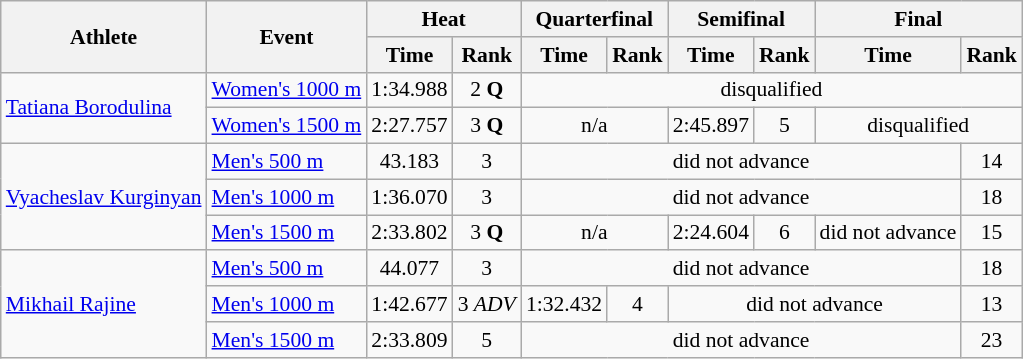<table class="wikitable" style="font-size:90%">
<tr>
<th rowspan="2">Athlete</th>
<th rowspan="2">Event</th>
<th colspan="2">Heat</th>
<th colspan="2">Quarterfinal</th>
<th colspan="2">Semifinal</th>
<th colspan="2">Final</th>
</tr>
<tr>
<th>Time</th>
<th>Rank</th>
<th>Time</th>
<th>Rank</th>
<th>Time</th>
<th>Rank</th>
<th>Time</th>
<th>Rank</th>
</tr>
<tr>
<td rowspan=2><a href='#'>Tatiana Borodulina</a></td>
<td><a href='#'>Women's 1000 m</a></td>
<td align="center">1:34.988</td>
<td align="center">2 <strong>Q</strong></td>
<td colspan=6 align="center">disqualified</td>
</tr>
<tr>
<td><a href='#'>Women's 1500 m</a></td>
<td align="center">2:27.757</td>
<td align="center">3 <strong>Q</strong></td>
<td colspan=2 align="center">n/a</td>
<td align="center">2:45.897</td>
<td align="center">5</td>
<td colspan=2 align="center">disqualified</td>
</tr>
<tr>
<td rowspan=3><a href='#'>Vyacheslav Kurginyan</a></td>
<td><a href='#'>Men's 500 m</a></td>
<td align="center">43.183</td>
<td align="center">3</td>
<td colspan=5 align="center">did not advance</td>
<td align="center">14</td>
</tr>
<tr>
<td><a href='#'>Men's 1000 m</a></td>
<td align="center">1:36.070</td>
<td align="center">3</td>
<td colspan=5 align="center">did not advance</td>
<td align="center">18</td>
</tr>
<tr>
<td><a href='#'>Men's 1500 m</a></td>
<td align="center">2:33.802</td>
<td align="center">3 <strong>Q</strong></td>
<td colspan=2 align="center">n/a</td>
<td align="center">2:24.604</td>
<td align="center">6</td>
<td align="center">did not advance</td>
<td align="center">15</td>
</tr>
<tr>
<td rowspan=3><a href='#'>Mikhail Rajine</a></td>
<td><a href='#'>Men's 500 m</a></td>
<td align="center">44.077</td>
<td align="center">3</td>
<td colspan=5 align="center">did not advance</td>
<td align="center">18</td>
</tr>
<tr>
<td><a href='#'>Men's 1000 m</a></td>
<td align="center">1:42.677</td>
<td align="center">3 <em>ADV</em></td>
<td align="center">1:32.432</td>
<td align="center">4</td>
<td colspan=3 align="center">did not advance</td>
<td align="center">13</td>
</tr>
<tr>
<td><a href='#'>Men's 1500 m</a></td>
<td align="center">2:33.809</td>
<td align="center">5</td>
<td colspan=5 align="center">did not advance</td>
<td align="center">23</td>
</tr>
</table>
